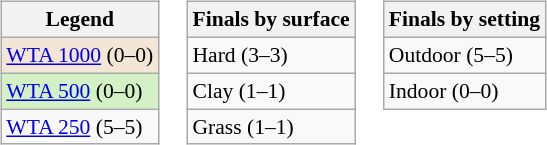<table>
<tr style="vertical-align:top">
<td><br><table class=wikitable style="font-size:90%">
<tr>
<th scope="col">Legend</th>
</tr>
<tr style=background:#f3e6d7>
<td><a href='#'>WTA 1000</a> (0–0)</td>
</tr>
<tr style="background:#d4f1c5">
<td><a href='#'>WTA 500</a> (0–0)</td>
</tr>
<tr>
<td><a href='#'>WTA 250</a> (5–5)</td>
</tr>
</table>
</td>
<td><br><table class=wikitable style="font-size:90%">
<tr>
<th scope="col">Finals by surface</th>
</tr>
<tr>
<td>Hard (3–3)</td>
</tr>
<tr>
<td>Clay (1–1)</td>
</tr>
<tr>
<td>Grass (1–1)</td>
</tr>
</table>
</td>
<td><br><table class=wikitable style="font-size:90%">
<tr>
<th scope="col">Finals by setting</th>
</tr>
<tr>
<td>Outdoor (5–5)</td>
</tr>
<tr>
<td>Indoor (0–0)</td>
</tr>
</table>
</td>
</tr>
</table>
